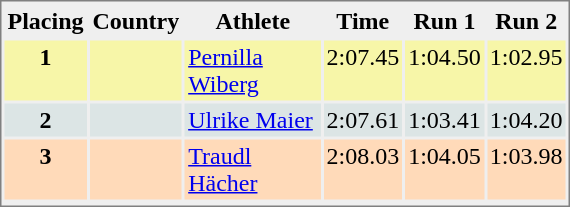<table style="border-style:solid;border-width:1px;border-color:#808080;background-color:#EFEFEF" cellspacing="2" cellpadding="2" width="380px">
<tr bgcolor="#EFEFEF">
<th>Placing</th>
<th>Country</th>
<th>Athlete</th>
<th>Time</th>
<th>Run 1</th>
<th>Run 2</th>
</tr>
<tr align="center" valign="top" bgcolor="#F7F6A8">
<th>1</th>
<td></td>
<td align="left"><a href='#'>Pernilla Wiberg</a></td>
<td align="left">2:07.45</td>
<td>1:04.50</td>
<td>1:02.95</td>
</tr>
<tr align="center" valign="top" bgcolor="#DCE5E5">
<th>2</th>
<td></td>
<td align="left"><a href='#'>Ulrike Maier</a></td>
<td align="left">2:07.61</td>
<td>1:03.41</td>
<td>1:04.20</td>
</tr>
<tr align="center" valign="top" bgcolor="#FFDAB9">
<th>3</th>
<td></td>
<td align="left"><a href='#'>Traudl Hächer</a></td>
<td align="left">2:08.03</td>
<td>1:04.05</td>
<td>1:03.98</td>
</tr>
<tr align="center" valign="top" bgcolor="#FFFFFF">
</tr>
</table>
